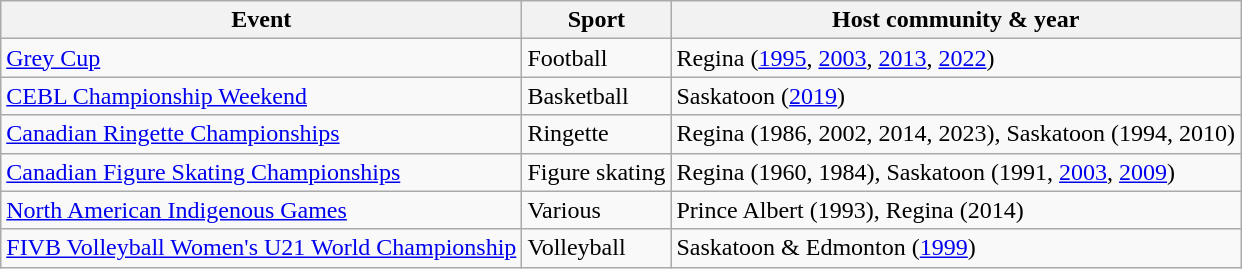<table class="wikitable sortable">
<tr>
<th>Event</th>
<th>Sport</th>
<th>Host community & year</th>
</tr>
<tr>
<td><a href='#'>Grey Cup</a></td>
<td>Football</td>
<td>Regina (<a href='#'>1995</a>, <a href='#'>2003</a>, <a href='#'>2013</a>, <a href='#'>2022</a>)</td>
</tr>
<tr>
<td><a href='#'>CEBL Championship Weekend</a></td>
<td>Basketball</td>
<td>Saskatoon (<a href='#'>2019</a>)</td>
</tr>
<tr>
<td><a href='#'>Canadian Ringette Championships</a></td>
<td>Ringette</td>
<td>Regina (1986, 2002, 2014, 2023), Saskatoon (1994, 2010)</td>
</tr>
<tr>
<td><a href='#'>Canadian Figure Skating Championships</a></td>
<td>Figure skating</td>
<td>Regina (1960, 1984), Saskatoon (1991, <a href='#'>2003</a>, <a href='#'>2009</a>)</td>
</tr>
<tr>
<td><a href='#'>North American Indigenous Games</a></td>
<td>Various</td>
<td>Prince Albert (1993), Regina (2014)</td>
</tr>
<tr>
<td><a href='#'>FIVB Volleyball Women's U21 World Championship</a></td>
<td>Volleyball</td>
<td>Saskatoon & Edmonton (<a href='#'>1999</a>)</td>
</tr>
</table>
